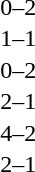<table cellspacing=1 width=70%>
<tr>
<th width=25%></th>
<th width=30%></th>
<th width=15%></th>
<th width=30%></th>
</tr>
<tr>
<td></td>
<td align=right></td>
<td align=center>0–2</td>
<td></td>
</tr>
<tr>
<td></td>
<td align=right></td>
<td align=center>1–1</td>
<td></td>
</tr>
<tr>
<td></td>
<td align=right></td>
<td align=center>0–2</td>
<td></td>
</tr>
<tr>
<td></td>
<td align=right></td>
<td align=center>2–1</td>
<td></td>
</tr>
<tr>
<td></td>
<td align=right></td>
<td align=center>4–2</td>
<td></td>
</tr>
<tr>
<td></td>
<td align=right></td>
<td align=center>2–1</td>
<td></td>
</tr>
</table>
